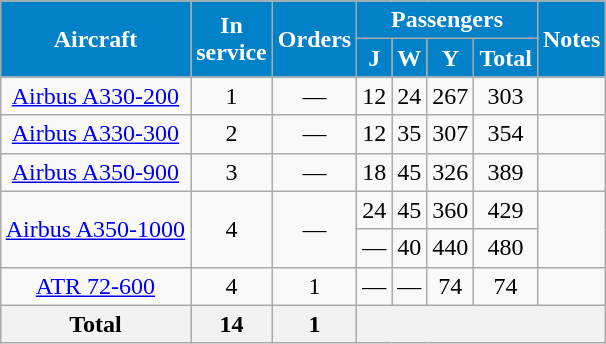<table class="wikitable" style="margin:0.5em auto; text-align:center">
<tr>
<th rowspan=2 style="background:#0081c8; color:white">Aircraft</th>
<th rowspan=2 style="background:#0081c8; color:white">In<br>service</th>
<th rowspan=2 style="background:#0081c8; color:white">Orders</th>
<th colspan=4 style="background:#0081c8; color:white">Passengers</th>
<th rowspan=2 style="background:#0081c8; color:white">Notes</th>
</tr>
<tr>
<th style="background:#0081c8; color:white"><abbr>J</abbr></th>
<th style="background:#0081c8; color:white"><abbr>W</abbr></th>
<th style="background:#0081c8; color:white"><abbr>Y</abbr></th>
<th style="background:#0081c8; color:white">Total</th>
</tr>
<tr>
<td><a href='#'>Airbus A330-200</a></td>
<td>1</td>
<td>—</td>
<td>12</td>
<td>24</td>
<td>267</td>
<td>303</td>
<td></td>
</tr>
<tr>
<td><a href='#'>Airbus A330-300</a></td>
<td>2</td>
<td>—</td>
<td>12</td>
<td>35</td>
<td>307</td>
<td>354</td>
<td></td>
</tr>
<tr>
<td><a href='#'>Airbus A350-900</a></td>
<td>3</td>
<td>—</td>
<td>18</td>
<td>45</td>
<td>326</td>
<td>389</td>
<td></td>
</tr>
<tr>
<td rowspan=2><a href='#'>Airbus A350-1000</a></td>
<td rowspan=2>4</td>
<td rowspan=2>—</td>
<td>24</td>
<td>45</td>
<td>360</td>
<td>429</td>
<td rowspan=2></td>
</tr>
<tr>
<td>—</td>
<td>40</td>
<td>440</td>
<td>480</td>
</tr>
<tr>
<td><a href='#'>ATR 72-600</a></td>
<td>4</td>
<td>1</td>
<td>—</td>
<td>—</td>
<td>74</td>
<td>74</td>
<td></td>
</tr>
<tr>
<th>Total</th>
<th>14</th>
<th>1</th>
<th colspan=6></th>
</tr>
</table>
